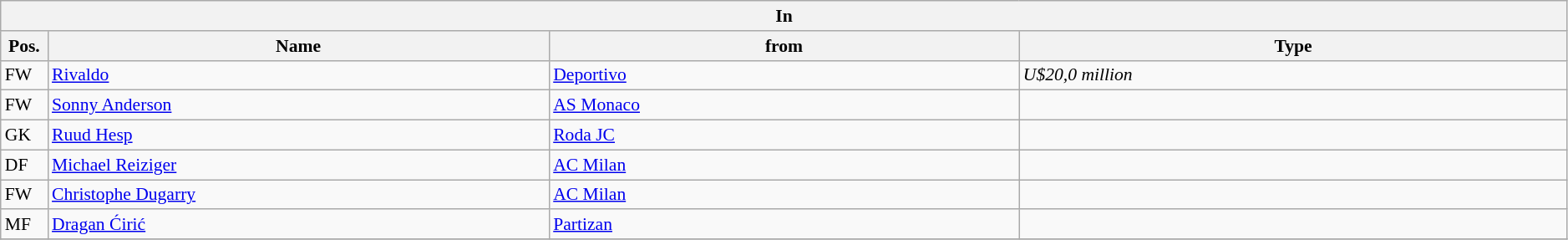<table class="wikitable" style="font-size:90%;width:99%;">
<tr>
<th colspan="4">In</th>
</tr>
<tr>
<th width=3%>Pos.</th>
<th width=32%>Name</th>
<th width=30%>from</th>
<th width=35%>Type</th>
</tr>
<tr>
<td>FW</td>
<td><a href='#'>Rivaldo</a></td>
<td><a href='#'>Deportivo</a></td>
<td><em>U$20,0 million</em></td>
</tr>
<tr>
<td>FW</td>
<td><a href='#'>Sonny Anderson</a></td>
<td><a href='#'>AS Monaco</a></td>
<td></td>
</tr>
<tr>
<td>GK</td>
<td><a href='#'>Ruud Hesp</a></td>
<td><a href='#'>Roda JC</a></td>
<td></td>
</tr>
<tr>
<td>DF</td>
<td><a href='#'>Michael Reiziger</a></td>
<td><a href='#'>AC Milan</a></td>
<td></td>
</tr>
<tr>
<td>FW</td>
<td><a href='#'>Christophe Dugarry</a></td>
<td><a href='#'>AC Milan</a></td>
<td></td>
</tr>
<tr>
<td>MF</td>
<td><a href='#'>Dragan Ćirić</a></td>
<td><a href='#'>Partizan</a></td>
<td></td>
</tr>
<tr>
</tr>
</table>
